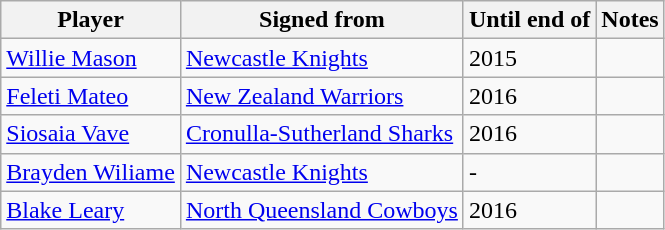<table class="wikitable">
<tr>
<th>Player</th>
<th>Signed from</th>
<th>Until end of</th>
<th>Notes</th>
</tr>
<tr>
<td><a href='#'>Willie Mason</a></td>
<td><a href='#'>Newcastle Knights</a></td>
<td>2015</td>
<td></td>
</tr>
<tr>
<td><a href='#'>Feleti Mateo</a></td>
<td><a href='#'>New Zealand Warriors</a></td>
<td>2016</td>
<td></td>
</tr>
<tr>
<td><a href='#'>Siosaia Vave</a></td>
<td><a href='#'>Cronulla-Sutherland Sharks</a></td>
<td>2016</td>
<td></td>
</tr>
<tr>
<td><a href='#'>Brayden Wiliame</a></td>
<td><a href='#'>Newcastle Knights</a></td>
<td>-</td>
<td></td>
</tr>
<tr>
<td><a href='#'>Blake Leary</a></td>
<td><a href='#'>North Queensland Cowboys</a></td>
<td>2016</td>
<td></td>
</tr>
</table>
